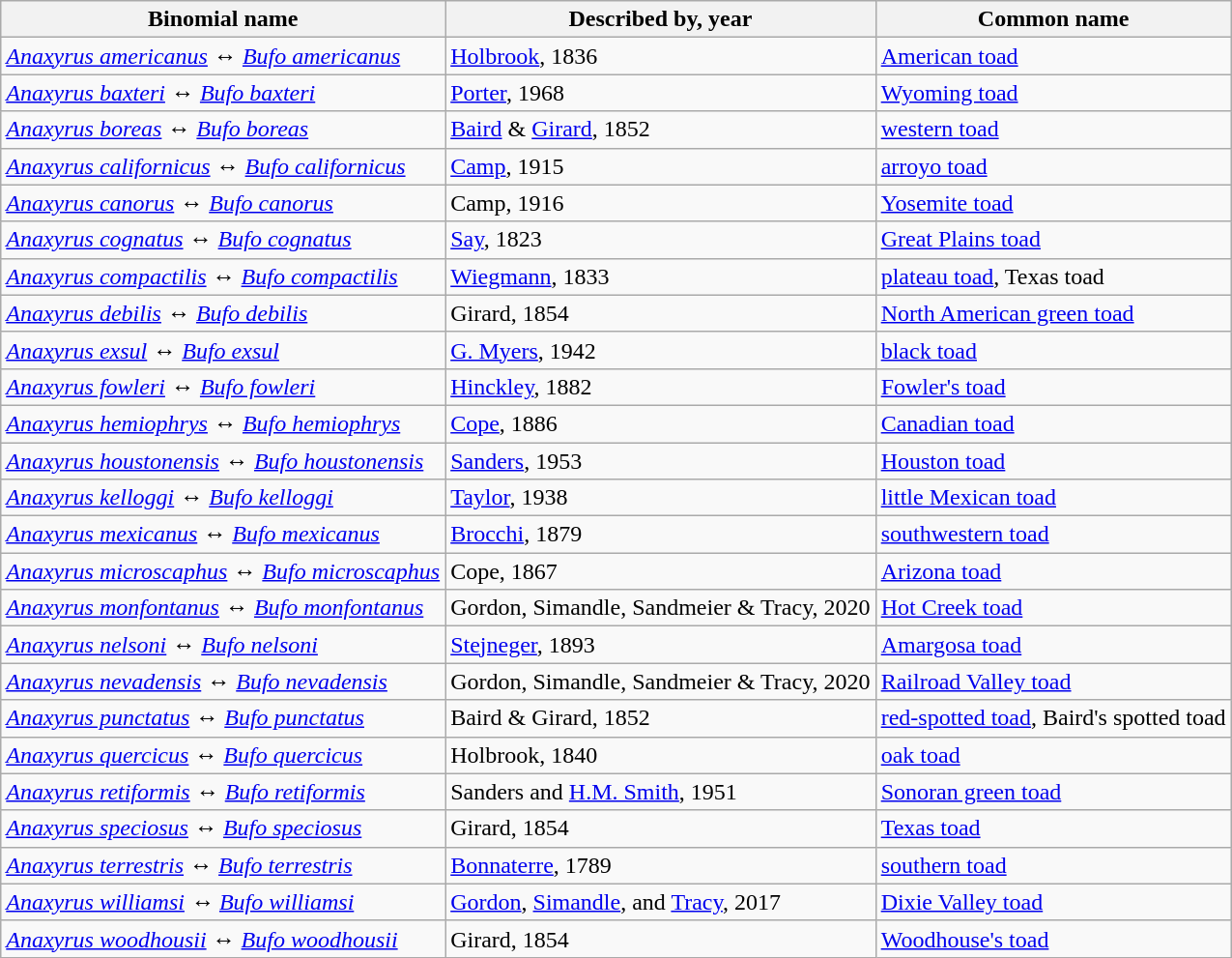<table class="wikitable" border="1">
<tr>
<th>Binomial name</th>
<th>Described by, year</th>
<th>Common name</th>
</tr>
<tr>
<td><em><a href='#'>Anaxyrus americanus</a></em> ↔ <em><a href='#'>Bufo americanus</a></em></td>
<td><a href='#'>Holbrook</a>, 1836</td>
<td><a href='#'>American toad</a></td>
</tr>
<tr>
<td><em><a href='#'>Anaxyrus baxteri</a></em> ↔ <em><a href='#'>Bufo baxteri</a></em></td>
<td><a href='#'>Porter</a>, 1968</td>
<td><a href='#'>Wyoming toad</a></td>
</tr>
<tr>
<td><em><a href='#'>Anaxyrus boreas</a></em> ↔ <em><a href='#'>Bufo boreas</a></em></td>
<td><a href='#'>Baird</a> & <a href='#'>Girard</a>, 1852</td>
<td><a href='#'>western toad</a></td>
</tr>
<tr>
<td><em><a href='#'>Anaxyrus californicus</a></em> ↔ <em><a href='#'>Bufo californicus</a></em></td>
<td><a href='#'>Camp</a>, 1915</td>
<td><a href='#'>arroyo toad</a></td>
</tr>
<tr>
<td><em><a href='#'>Anaxyrus canorus</a></em> ↔ <em><a href='#'>Bufo canorus</a></em></td>
<td>Camp, 1916</td>
<td><a href='#'>Yosemite toad</a></td>
</tr>
<tr>
<td><em><a href='#'>Anaxyrus cognatus</a></em> ↔ <em><a href='#'>Bufo cognatus</a></em></td>
<td><a href='#'>Say</a>, 1823</td>
<td><a href='#'>Great Plains toad</a></td>
</tr>
<tr>
<td><em><a href='#'>Anaxyrus compactilis</a></em> ↔ <em><a href='#'>Bufo compactilis</a></em></td>
<td><a href='#'>Wiegmann</a>, 1833</td>
<td><a href='#'>plateau toad</a>, Texas toad</td>
</tr>
<tr>
<td><em><a href='#'>Anaxyrus debilis</a></em> ↔ <em><a href='#'>Bufo debilis</a></em></td>
<td>Girard, 1854</td>
<td><a href='#'>North American green toad</a></td>
</tr>
<tr>
<td><em><a href='#'>Anaxyrus exsul</a></em> ↔ <em><a href='#'>Bufo exsul</a></em></td>
<td><a href='#'>G. Myers</a>, 1942</td>
<td><a href='#'>black toad</a></td>
</tr>
<tr>
<td><em><a href='#'>Anaxyrus fowleri</a></em> ↔ <em><a href='#'>Bufo fowleri</a></em></td>
<td><a href='#'>Hinckley</a>, 1882</td>
<td><a href='#'>Fowler's toad</a></td>
</tr>
<tr>
<td><em><a href='#'>Anaxyrus hemiophrys</a></em> ↔ <em><a href='#'>Bufo hemiophrys</a></em></td>
<td><a href='#'>Cope</a>, 1886</td>
<td><a href='#'>Canadian toad</a></td>
</tr>
<tr>
<td><em><a href='#'>Anaxyrus houstonensis</a></em> ↔ <em><a href='#'>Bufo houstonensis</a></em></td>
<td><a href='#'>Sanders</a>, 1953</td>
<td><a href='#'>Houston toad</a></td>
</tr>
<tr>
<td><em><a href='#'>Anaxyrus kelloggi</a></em> ↔ <em><a href='#'>Bufo kelloggi</a></em></td>
<td><a href='#'>Taylor</a>, 1938</td>
<td><a href='#'>little Mexican toad</a></td>
</tr>
<tr>
<td><em><a href='#'>Anaxyrus mexicanus</a></em> ↔ <em><a href='#'>Bufo mexicanus</a></em></td>
<td><a href='#'>Brocchi</a>, 1879</td>
<td><a href='#'>southwestern toad</a></td>
</tr>
<tr>
<td><em><a href='#'>Anaxyrus microscaphus</a></em> ↔ <em><a href='#'>Bufo microscaphus</a></em></td>
<td>Cope, 1867</td>
<td><a href='#'>Arizona toad</a></td>
</tr>
<tr>
<td><em><a href='#'>Anaxyrus monfontanus</a></em> ↔ <em><a href='#'>Bufo monfontanus</a></em></td>
<td>Gordon, Simandle, Sandmeier & Tracy, 2020</td>
<td><a href='#'>Hot Creek toad</a></td>
</tr>
<tr>
<td><em><a href='#'>Anaxyrus nelsoni</a></em> ↔ <em><a href='#'>Bufo nelsoni</a></em></td>
<td><a href='#'>Stejneger</a>, 1893</td>
<td><a href='#'>Amargosa toad</a></td>
</tr>
<tr>
<td><em><a href='#'>Anaxyrus nevadensis</a></em> ↔ <em><a href='#'>Bufo nevadensis</a></em></td>
<td>Gordon, Simandle, Sandmeier & Tracy, 2020</td>
<td><a href='#'>Railroad Valley toad</a></td>
</tr>
<tr>
<td><em><a href='#'>Anaxyrus punctatus</a></em> ↔ <em><a href='#'>Bufo punctatus</a></em></td>
<td>Baird & Girard, 1852</td>
<td><a href='#'>red-spotted toad</a>, Baird's spotted toad</td>
</tr>
<tr>
<td><em><a href='#'>Anaxyrus quercicus</a></em> ↔ <em><a href='#'>Bufo quercicus</a></em></td>
<td>Holbrook, 1840</td>
<td><a href='#'>oak toad</a></td>
</tr>
<tr>
<td><em><a href='#'>Anaxyrus retiformis</a></em> ↔ <em><a href='#'>Bufo retiformis</a></em></td>
<td>Sanders and <a href='#'>H.M. Smith</a>, 1951</td>
<td><a href='#'>Sonoran green toad</a></td>
</tr>
<tr>
<td><em><a href='#'>Anaxyrus speciosus</a></em> ↔ <em><a href='#'>Bufo speciosus</a></em></td>
<td>Girard, 1854</td>
<td><a href='#'>Texas toad</a></td>
</tr>
<tr>
<td><em><a href='#'>Anaxyrus terrestris</a></em> ↔ <em><a href='#'>Bufo terrestris</a></em></td>
<td><a href='#'>Bonnaterre</a>, 1789</td>
<td><a href='#'>southern toad</a></td>
</tr>
<tr>
<td><em><a href='#'>Anaxyrus williamsi</a> ↔ <a href='#'>Bufo williamsi</a></em></td>
<td><a href='#'>Gordon</a>, <a href='#'>Simandle</a>, and <a href='#'>Tracy</a>, 2017</td>
<td><a href='#'>Dixie Valley toad</a></td>
</tr>
<tr>
<td><em><a href='#'>Anaxyrus woodhousii</a></em> ↔ <em><a href='#'>Bufo woodhousii</a></em></td>
<td>Girard, 1854</td>
<td><a href='#'>Woodhouse's toad</a></td>
</tr>
</table>
